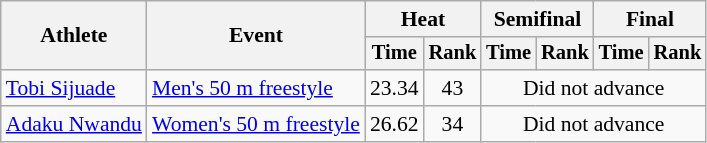<table class=wikitable style="font-size:90%">
<tr>
<th rowspan="2">Athlete</th>
<th rowspan="2">Event</th>
<th colspan="2">Heat</th>
<th colspan="2">Semifinal</th>
<th colspan="2">Final</th>
</tr>
<tr style="font-size:95%">
<th>Time</th>
<th>Rank</th>
<th>Time</th>
<th>Rank</th>
<th>Time</th>
<th>Rank</th>
</tr>
<tr align=center>
<td align=left><a href='#'>Tobi Sijuade</a></td>
<td align=left><a href='#'>Men's 50 m freestyle</a></td>
<td>23.34</td>
<td>43</td>
<td colspan=4>Did not advance</td>
</tr>
<tr align=center>
<td align=left><a href='#'>Adaku Nwandu</a></td>
<td align=left><a href='#'>Women's 50 m freestyle</a></td>
<td>26.62</td>
<td>34</td>
<td colspan=4>Did not advance</td>
</tr>
</table>
